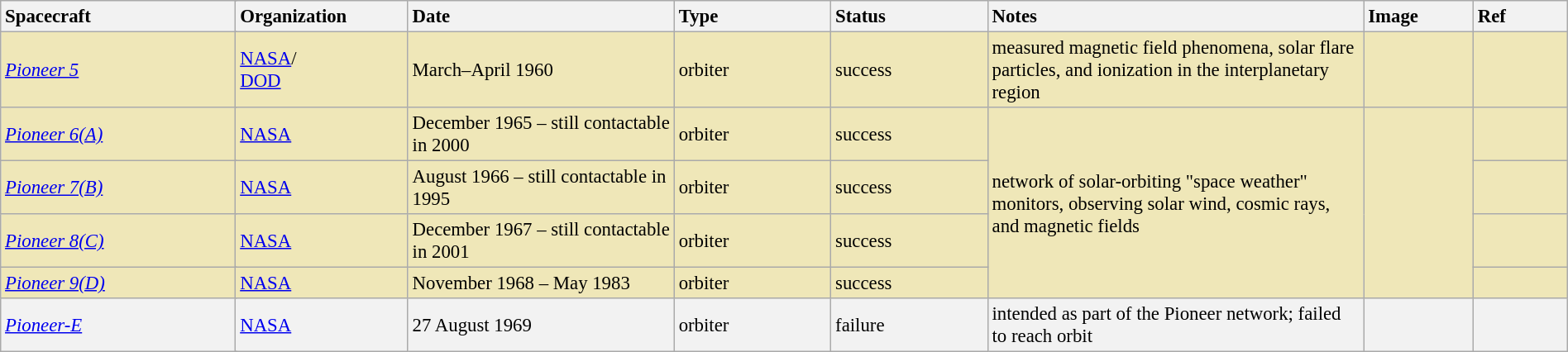<table class="wikitable" style="width:100%; font-size:95%;">
<tr>
<th colspan="2"  style="text-align:left; width:15%;">Spacecraft</th>
<th style="text-align:left; width:11%;">Organization</th>
<th style="text-align:left; width:17%;">Date</th>
<th style="text-align:left; width:10%;">Type</th>
<th style="text-align:left; width:10%;">Status</th>
<th style="text-align:left; width:24%;">Notes</th>
<th style="text-align:left; width:7%;">Image</th>
<th style="text-align:left; width:6%;">Ref</th>
</tr>
<tr style="background:#EFE7B8">
<td colspan="2"><em><a href='#'>Pioneer 5</a></em></td>
<td> <a href='#'>NASA</a>/<br> <a href='#'>DOD</a></td>
<td>March–April 1960</td>
<td>orbiter</td>
<td>success</td>
<td>measured magnetic field phenomena, solar flare particles, and ionization in the interplanetary region</td>
<td></td>
<td></td>
</tr>
<tr style="background:#EFE7B8">
<td colspan="2"><em><a href='#'>Pioneer 6(A)</a></em></td>
<td> <a href='#'>NASA</a></td>
<td>December 1965 – still contactable in 2000</td>
<td>orbiter</td>
<td>success</td>
<td rowspan="4">network of solar-orbiting "space weather" monitors, observing solar wind, cosmic rays, and magnetic fields</td>
<td rowspan="4"></td>
<td></td>
</tr>
<tr style="background:#EFE7B8">
<td colspan="2"><em><a href='#'>Pioneer 7(B)</a></em></td>
<td> <a href='#'>NASA</a></td>
<td>August 1966 – still contactable in 1995</td>
<td>orbiter</td>
<td>success</td>
<td></td>
</tr>
<tr style="background:#EFE7B8">
<td colspan="2"><em><a href='#'>Pioneer 8(C)</a></em></td>
<td> <a href='#'>NASA</a></td>
<td>December 1967 – still contactable in 2001</td>
<td>orbiter</td>
<td>success</td>
<td></td>
</tr>
<tr style="background:#EFE7B8">
<td colspan="2"><em><a href='#'>Pioneer 9(D)</a></em></td>
<td> <a href='#'>NASA</a></td>
<td>November 1968 – May 1983</td>
<td>orbiter</td>
<td>success</td>
<td></td>
</tr>
<tr style="background:#F2F2F2">
<td colspan="2"><em><a href='#'>Pioneer-E</a></em></td>
<td> <a href='#'>NASA</a></td>
<td>27 August 1969</td>
<td>orbiter</td>
<td>failure</td>
<td>intended as part of the Pioneer  network; failed to reach orbit</td>
<td></td>
<td></td>
</tr>
</table>
